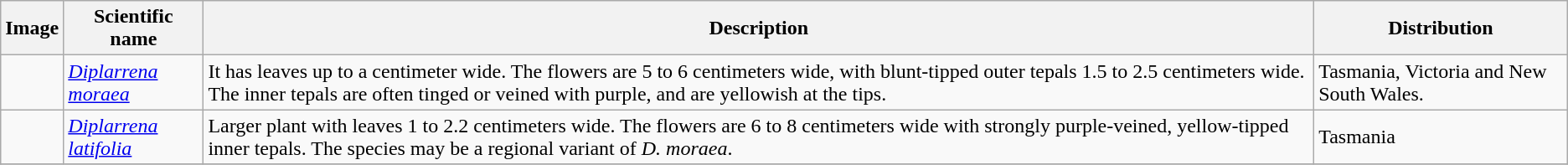<table class="wikitable">
<tr>
<th>Image</th>
<th>Scientific name</th>
<th>Description</th>
<th>Distribution</th>
</tr>
<tr>
<td></td>
<td><em><a href='#'>Diplarrena moraea</a></em> </td>
<td>It has leaves up to a centimeter wide. The flowers are 5 to 6 centimeters wide, with blunt-tipped outer tepals 1.5 to 2.5 centimeters wide. The inner tepals are often tinged or veined with purple, and are yellowish at the tips.</td>
<td>Tasmania, Victoria and New South Wales.</td>
</tr>
<tr>
<td></td>
<td><em><a href='#'>Diplarrena latifolia</a></em> </td>
<td>Larger plant with leaves 1 to 2.2 centimeters wide. The flowers are 6 to 8 centimeters wide with strongly purple-veined, yellow-tipped inner tepals. The species may be a regional variant of <em>D. moraea</em>.</td>
<td>Tasmania</td>
</tr>
<tr>
</tr>
</table>
